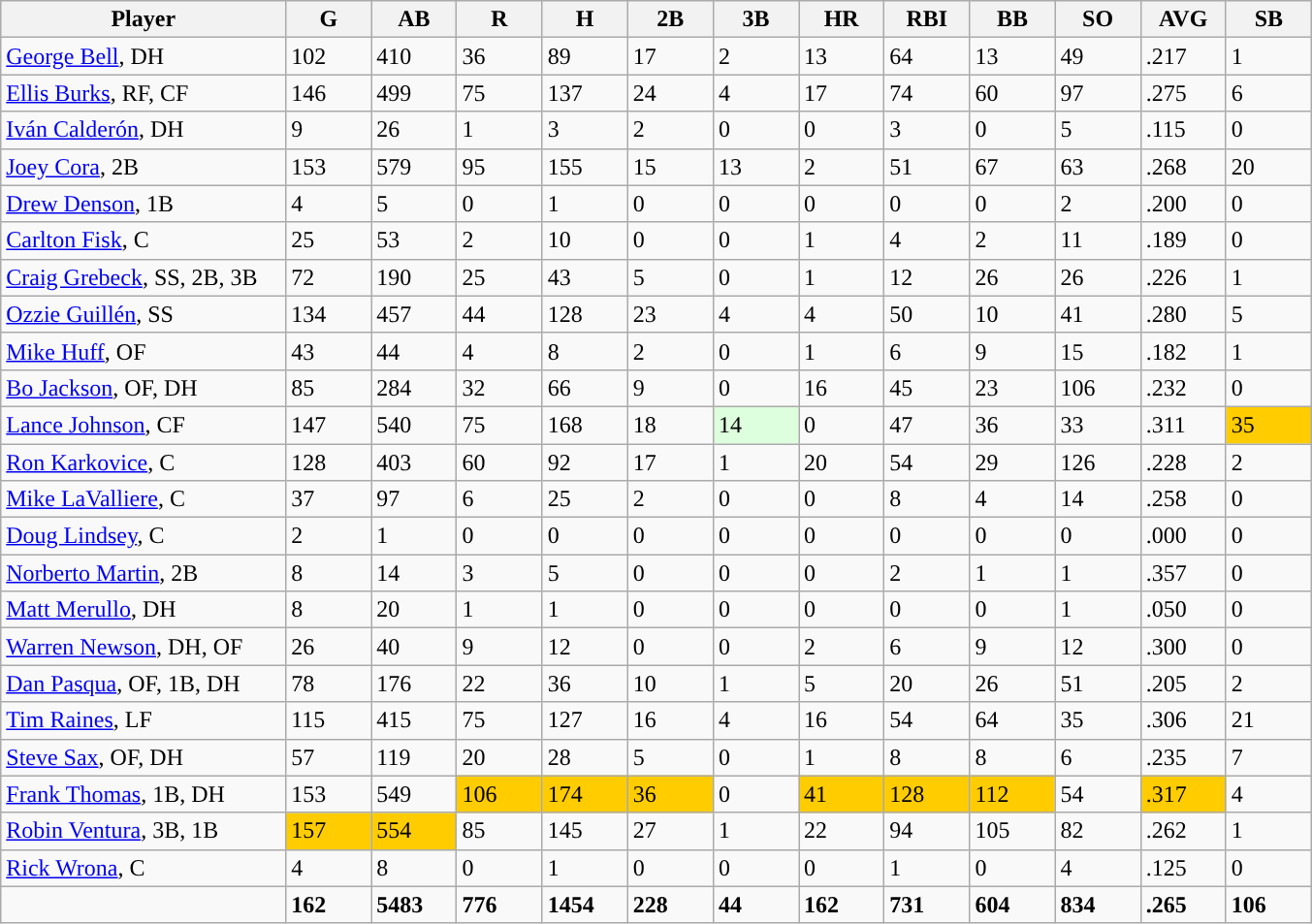<table class="wikitable sortable">
<tr>
<th bgcolor="#DDDDFF" width="20%">Player</th>
<th bgcolor="#DDDDFF" width="6%">G</th>
<th bgcolor="#DDDDFF" width="6%">AB</th>
<th bgcolor="#DDDDFF" width="6%">R</th>
<th bgcolor="#DDDDFF" width="6%">H</th>
<th bgcolor="#DDDDFF" width="6%">2B</th>
<th bgcolor="#DDDDFF" width="6%">3B</th>
<th bgcolor="#DDDDFF" width="6%">HR</th>
<th bgcolor="#DDDDFF" width="6%">RBI</th>
<th bgcolor="#DDDDFF" width="6%">BB</th>
<th bgcolor="#DDDDFF" width="6%">SO</th>
<th bgcolor="#DDDDFF" width="6%">AVG</th>
<th bgcolor="#DDDDFF" width="6%">SB</th>
</tr>
<tr>
<td><a href='#'>George Bell</a>, DH</td>
<td>102</td>
<td>410</td>
<td>36</td>
<td>89</td>
<td>17</td>
<td>2</td>
<td>13</td>
<td>64</td>
<td>13</td>
<td>49</td>
<td>.217</td>
<td>1</td>
</tr>
<tr>
<td><a href='#'>Ellis Burks</a>, RF, CF</td>
<td>146</td>
<td>499</td>
<td>75</td>
<td>137</td>
<td>24</td>
<td>4</td>
<td>17</td>
<td>74</td>
<td>60</td>
<td>97</td>
<td>.275</td>
<td>6</td>
</tr>
<tr>
<td><a href='#'>Iván Calderón</a>, DH</td>
<td>9</td>
<td>26</td>
<td>1</td>
<td>3</td>
<td>2</td>
<td>0</td>
<td>0</td>
<td>3</td>
<td>0</td>
<td>5</td>
<td>.115</td>
<td>0</td>
</tr>
<tr>
<td><a href='#'>Joey Cora</a>, 2B</td>
<td>153</td>
<td>579</td>
<td>95</td>
<td>155</td>
<td>15</td>
<td>13</td>
<td>2</td>
<td>51</td>
<td>67</td>
<td>63</td>
<td>.268</td>
<td>20</td>
</tr>
<tr>
<td><a href='#'>Drew Denson</a>, 1B</td>
<td>4</td>
<td>5</td>
<td>0</td>
<td>1</td>
<td>0</td>
<td>0</td>
<td>0</td>
<td>0</td>
<td>0</td>
<td>2</td>
<td>.200</td>
<td>0</td>
</tr>
<tr>
<td><a href='#'>Carlton Fisk</a>, C</td>
<td>25</td>
<td>53</td>
<td>2</td>
<td>10</td>
<td>0</td>
<td>0</td>
<td>1</td>
<td>4</td>
<td>2</td>
<td>11</td>
<td>.189</td>
<td>0</td>
</tr>
<tr>
<td><a href='#'>Craig Grebeck</a>, SS, 2B, 3B</td>
<td>72</td>
<td>190</td>
<td>25</td>
<td>43</td>
<td>5</td>
<td>0</td>
<td>1</td>
<td>12</td>
<td>26</td>
<td>26</td>
<td>.226</td>
<td>1</td>
</tr>
<tr>
<td><a href='#'>Ozzie Guillén</a>, SS</td>
<td>134</td>
<td>457</td>
<td>44</td>
<td>128</td>
<td>23</td>
<td>4</td>
<td>4</td>
<td>50</td>
<td>10</td>
<td>41</td>
<td>.280</td>
<td>5</td>
</tr>
<tr>
<td><a href='#'>Mike Huff</a>, OF</td>
<td>43</td>
<td>44</td>
<td>4</td>
<td>8</td>
<td>2</td>
<td>0</td>
<td>1</td>
<td>6</td>
<td>9</td>
<td>15</td>
<td>.182</td>
<td>1</td>
</tr>
<tr>
<td><a href='#'>Bo Jackson</a>, OF, DH</td>
<td>85</td>
<td>284</td>
<td>32</td>
<td>66</td>
<td>9</td>
<td>0</td>
<td>16</td>
<td>45</td>
<td>23</td>
<td>106</td>
<td>.232</td>
<td>0</td>
</tr>
<tr>
<td><a href='#'>Lance Johnson</a>, CF</td>
<td>147</td>
<td>540</td>
<td>75</td>
<td>168</td>
<td>18</td>
<td style="background:#DDFFDD;">14</td>
<td>0</td>
<td>47</td>
<td>36</td>
<td>33</td>
<td>.311</td>
<td style="background:#fc0;">35</td>
</tr>
<tr>
<td><a href='#'>Ron Karkovice</a>, C</td>
<td>128</td>
<td>403</td>
<td>60</td>
<td>92</td>
<td>17</td>
<td>1</td>
<td>20</td>
<td>54</td>
<td>29</td>
<td>126</td>
<td>.228</td>
<td>2</td>
</tr>
<tr>
<td><a href='#'>Mike LaValliere</a>, C</td>
<td>37</td>
<td>97</td>
<td>6</td>
<td>25</td>
<td>2</td>
<td>0</td>
<td>0</td>
<td>8</td>
<td>4</td>
<td>14</td>
<td>.258</td>
<td>0</td>
</tr>
<tr>
<td><a href='#'>Doug Lindsey</a>, C</td>
<td>2</td>
<td>1</td>
<td>0</td>
<td>0</td>
<td>0</td>
<td>0</td>
<td>0</td>
<td>0</td>
<td>0</td>
<td>0</td>
<td>.000</td>
<td>0</td>
</tr>
<tr>
<td><a href='#'>Norberto Martin</a>, 2B</td>
<td>8</td>
<td>14</td>
<td>3</td>
<td>5</td>
<td>0</td>
<td>0</td>
<td>0</td>
<td>2</td>
<td>1</td>
<td>1</td>
<td>.357</td>
<td>0</td>
</tr>
<tr>
<td><a href='#'>Matt Merullo</a>, DH</td>
<td>8</td>
<td>20</td>
<td>1</td>
<td>1</td>
<td>0</td>
<td>0</td>
<td>0</td>
<td>0</td>
<td>0</td>
<td>1</td>
<td>.050</td>
<td>0</td>
</tr>
<tr>
<td><a href='#'>Warren Newson</a>, DH, OF</td>
<td>26</td>
<td>40</td>
<td>9</td>
<td>12</td>
<td>0</td>
<td>0</td>
<td>2</td>
<td>6</td>
<td>9</td>
<td>12</td>
<td>.300</td>
<td>0</td>
</tr>
<tr>
<td><a href='#'>Dan Pasqua</a>, OF, 1B, DH</td>
<td>78</td>
<td>176</td>
<td>22</td>
<td>36</td>
<td>10</td>
<td>1</td>
<td>5</td>
<td>20</td>
<td>26</td>
<td>51</td>
<td>.205</td>
<td>2</td>
</tr>
<tr>
<td><a href='#'>Tim Raines</a>, LF</td>
<td>115</td>
<td>415</td>
<td>75</td>
<td>127</td>
<td>16</td>
<td>4</td>
<td>16</td>
<td>54</td>
<td>64</td>
<td>35</td>
<td>.306</td>
<td>21</td>
</tr>
<tr>
<td><a href='#'>Steve Sax</a>, OF, DH</td>
<td>57</td>
<td>119</td>
<td>20</td>
<td>28</td>
<td>5</td>
<td>0</td>
<td>1</td>
<td>8</td>
<td>8</td>
<td>6</td>
<td>.235</td>
<td>7</td>
</tr>
<tr>
<td><a href='#'>Frank Thomas</a>, 1B, DH</td>
<td>153</td>
<td>549</td>
<td style="background:#fc0;">106</td>
<td style="background:#fc0;">174</td>
<td style="background:#fc0;">36</td>
<td>0</td>
<td style="background:#fc0;">41</td>
<td style="background:#fc0;">128</td>
<td style="background:#fc0;">112</td>
<td>54</td>
<td style="background:#fc0;">.317</td>
<td>4</td>
</tr>
<tr>
<td><a href='#'>Robin Ventura</a>, 3B, 1B</td>
<td style="background:#fc0;">157</td>
<td style="background:#fc0;">554</td>
<td>85</td>
<td>145</td>
<td>27</td>
<td>1</td>
<td>22</td>
<td>94</td>
<td>105</td>
<td>82</td>
<td>.262</td>
<td>1</td>
</tr>
<tr>
<td><a href='#'>Rick Wrona</a>, C</td>
<td>4</td>
<td>8</td>
<td>0</td>
<td>1</td>
<td>0</td>
<td>0</td>
<td>0</td>
<td>1</td>
<td>0</td>
<td>4</td>
<td>.125</td>
<td>0</td>
</tr>
<tr class="sortbottom">
<td></td>
<td><strong>162</strong></td>
<td><strong>5483</strong></td>
<td><strong>776</strong></td>
<td><strong>1454</strong></td>
<td><strong>228</strong></td>
<td><strong>44</strong></td>
<td><strong>162</strong></td>
<td><strong>731</strong></td>
<td><strong>604</strong></td>
<td><strong>834</strong></td>
<td><strong>.265</strong></td>
<td><strong>106</strong></td>
</tr>
</table>
